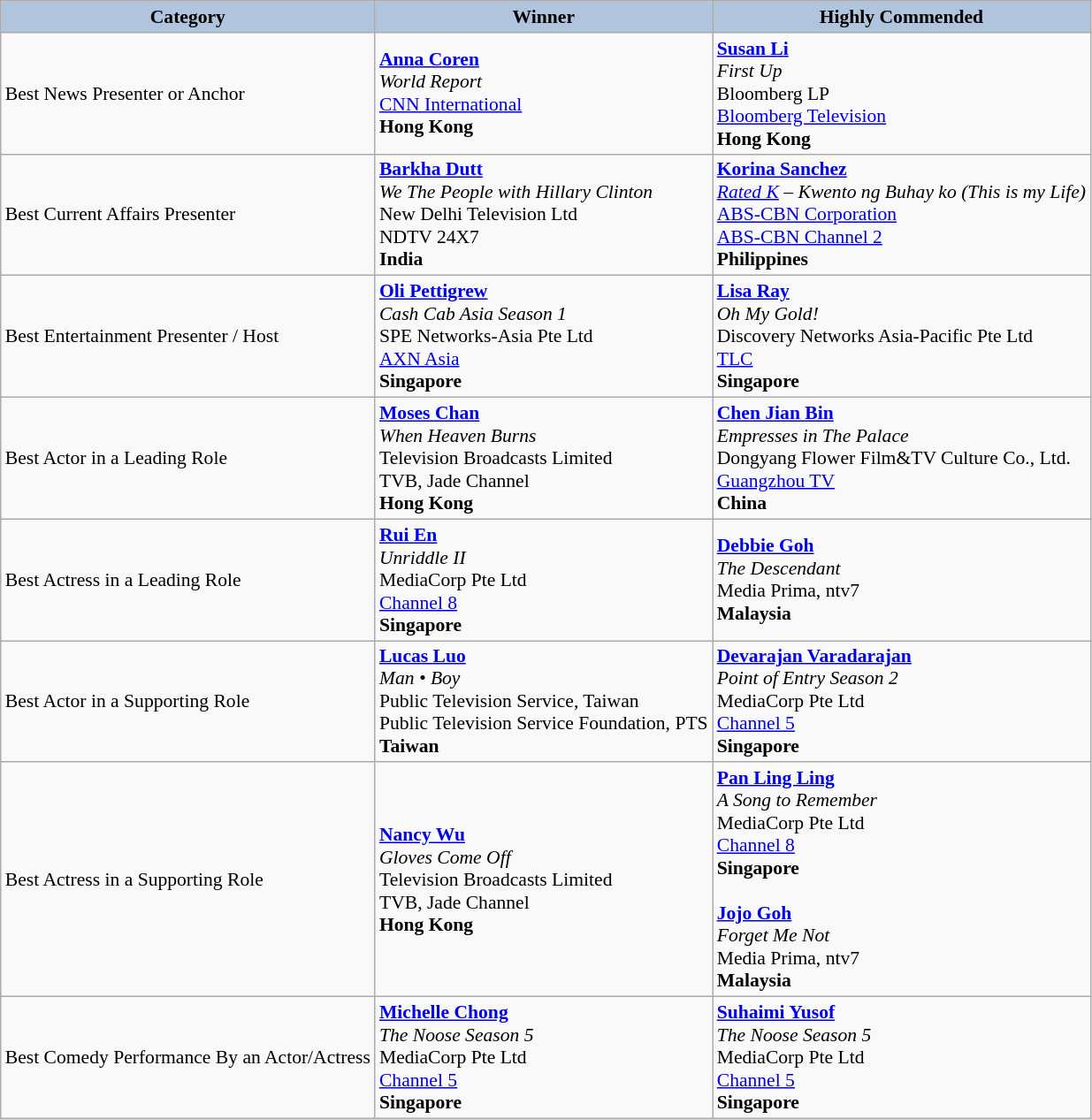<table class="wikitable" style="font-size:90%" cellpadding="5">
<tr style="text-align:center;">
<th style="background:#B0C4DE;">Category</th>
<th style="background:#B0C4DE;">Winner</th>
<th style="background:#B0C4DE;">Highly Commended</th>
</tr>
<tr>
<td>Best News Presenter or Anchor</td>
<td> <strong><a href='#'>Anna Coren</a></strong><br><em>World Report</em><br><a href='#'>CNN International</a><br><strong>Hong Kong</strong></td>
<td> <strong><a href='#'>Susan Li</a></strong><br><em>First Up</em><br>Bloomberg LP<br><a href='#'>Bloomberg Television</a><br><strong>Hong Kong</strong></td>
</tr>
<tr>
<td>Best Current Affairs Presenter</td>
<td> <strong><a href='#'>Barkha Dutt </a></strong><br><em>We The People with Hillary Clinton</em><br>New Delhi Television Ltd<br>NDTV 24X7<br><strong>India</strong></td>
<td> <strong><a href='#'>Korina Sanchez</a></strong><br><em><a href='#'>Rated K</a> – Kwento ng Buhay ko (This is my Life)</em><br><a href='#'>ABS-CBN Corporation</a><br><a href='#'>ABS-CBN Channel 2</a><br><strong>Philippines</strong></td>
</tr>
<tr>
<td>Best Entertainment Presenter / Host</td>
<td> <strong><a href='#'>Oli Pettigrew</a></strong><br><em>Cash Cab Asia Season 1</em><br>SPE Networks-Asia Pte Ltd<br><a href='#'>AXN Asia</a><br><strong>Singapore</strong></td>
<td> <strong><a href='#'>Lisa Ray</a></strong><br><em>Oh My Gold!</em><br>Discovery Networks Asia-Pacific Pte Ltd<br><a href='#'>TLC</a><br><strong>Singapore</strong></td>
</tr>
<tr>
<td>Best Actor in a Leading Role</td>
<td> <strong><a href='#'>Moses Chan</a></strong><br><em>When Heaven Burns</em><br>Television Broadcasts Limited<br>TVB, Jade Channel<br><strong>Hong Kong</strong></td>
<td> <strong><a href='#'>Chen Jian Bin</a></strong><br><em>Empresses in The Palace</em><br>Dongyang Flower Film&TV Culture Co., Ltd.<br><a href='#'>Guangzhou TV</a><br><strong>China</strong></td>
</tr>
<tr>
<td>Best Actress in a Leading Role</td>
<td> <strong><a href='#'>Rui En</a></strong><br><em>Unriddle II</em><br>MediaCorp Pte Ltd<br><a href='#'>Channel 8</a><br><strong>Singapore</strong></td>
<td> <strong><a href='#'>Debbie Goh</a></strong><br><em>The Descendant</em><br>Media Prima, ntv7<br><strong>Malaysia</strong></td>
</tr>
<tr>
<td>Best Actor in a Supporting Role</td>
<td> <strong><a href='#'>Lucas Luo</a></strong><br><em>Man • Boy</em><br>Public Television Service, Taiwan<br>Public Television Service Foundation, PTS<br><strong>Taiwan</strong></td>
<td> <strong><a href='#'>Devarajan Varadarajan</a></strong><br><em>Point of Entry Season 2</em><br>MediaCorp Pte Ltd<br><a href='#'>Channel 5</a><br><strong>Singapore</strong></td>
</tr>
<tr>
<td>Best Actress in a Supporting Role</td>
<td> <strong><a href='#'>Nancy Wu</a></strong><br><em>Gloves Come Off</em><br>Television Broadcasts Limited<br>TVB, Jade Channel<br><strong>Hong Kong</strong></td>
<td> <strong><a href='#'>Pan Ling Ling</a></strong><br><em>A Song to Remember</em><br>MediaCorp Pte Ltd<br><a href='#'>Channel 8</a><br><strong>Singapore</strong><br><br> <strong><a href='#'>Jojo Goh</a></strong><br><em>Forget Me Not</em><br>Media Prima, ntv7<br><strong>Malaysia</strong></td>
</tr>
<tr>
<td>Best Comedy Performance By an Actor/Actress</td>
<td> <strong><a href='#'>Michelle Chong</a></strong><br><em>The Noose Season 5</em><br>MediaCorp Pte Ltd<br><a href='#'>Channel 5</a><br><strong>Singapore</strong></td>
<td> <strong><a href='#'>Suhaimi Yusof</a></strong><br><em>The Noose Season 5</em><br>MediaCorp Pte Ltd<br><a href='#'>Channel 5</a><br><strong>Singapore</strong></td>
</tr>
</table>
